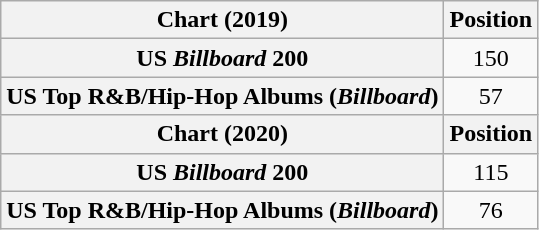<table class="wikitable sortable plainrowheaders" style="text-align:center">
<tr>
<th scope="col">Chart (2019)</th>
<th scope="col">Position</th>
</tr>
<tr>
<th scope="row">US <em>Billboard</em> 200</th>
<td>150</td>
</tr>
<tr>
<th scope="row">US Top R&B/Hip-Hop Albums (<em>Billboard</em>)</th>
<td>57</td>
</tr>
<tr>
<th scope="col">Chart (2020)</th>
<th scope="col">Position</th>
</tr>
<tr>
<th scope="row">US <em>Billboard</em> 200</th>
<td>115</td>
</tr>
<tr>
<th scope="row">US Top R&B/Hip-Hop Albums (<em>Billboard</em>)</th>
<td>76</td>
</tr>
</table>
